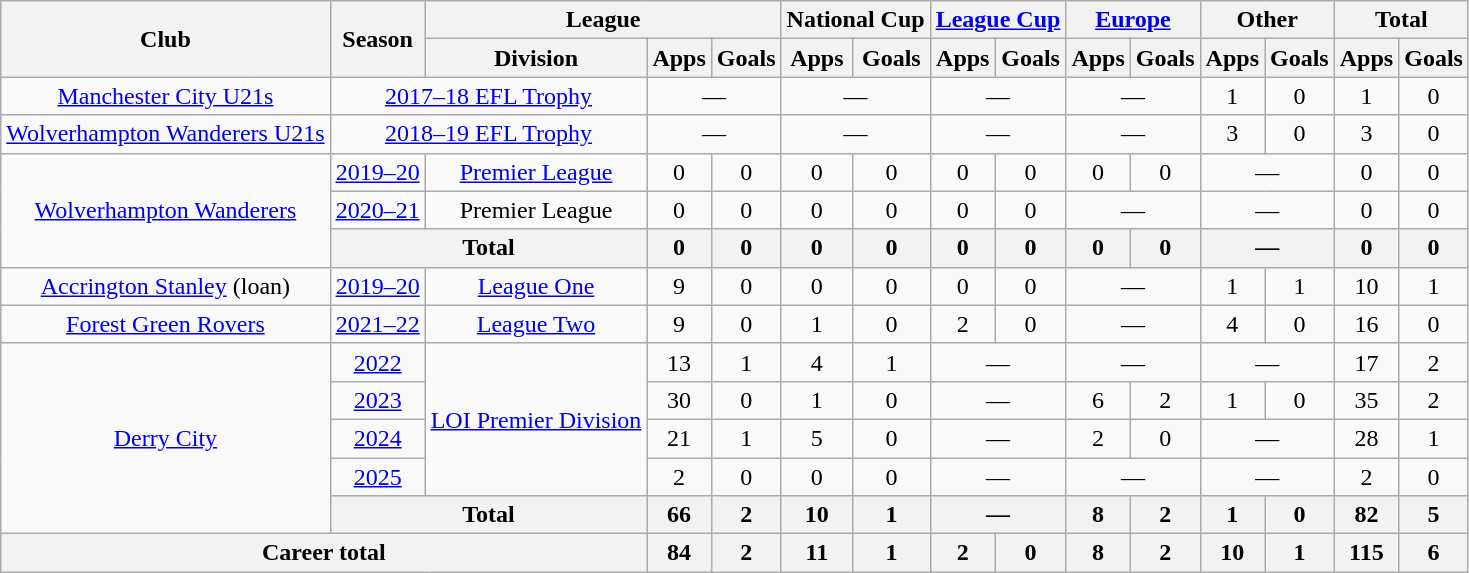<table class=wikitable style="text-align: center">
<tr>
<th rowspan="2">Club</th>
<th rowspan="2">Season</th>
<th colspan="3">League</th>
<th colspan="2">National Cup</th>
<th colspan="2"><a href='#'>League Cup</a></th>
<th colspan="2"><a href='#'>Europe</a></th>
<th colspan="2">Other</th>
<th colspan="2">Total</th>
</tr>
<tr>
<th>Division</th>
<th>Apps</th>
<th>Goals</th>
<th>Apps</th>
<th>Goals</th>
<th>Apps</th>
<th>Goals</th>
<th>Apps</th>
<th>Goals</th>
<th>Apps</th>
<th>Goals</th>
<th>Apps</th>
<th>Goals</th>
</tr>
<tr>
<td><a href='#'>Manchester City U21s</a></td>
<td colspan="2"><a href='#'>2017–18 EFL Trophy</a></td>
<td colspan="2">—</td>
<td colspan="2">—</td>
<td colspan="2">—</td>
<td colspan="2">—</td>
<td>1</td>
<td>0</td>
<td>1</td>
<td>0</td>
</tr>
<tr>
<td><a href='#'>Wolverhampton Wanderers U21s</a></td>
<td colspan="2"><a href='#'>2018–19 EFL Trophy</a></td>
<td colspan="2">—</td>
<td colspan="2">—</td>
<td colspan="2">—</td>
<td colspan="2">—</td>
<td>3</td>
<td>0</td>
<td>3</td>
<td>0</td>
</tr>
<tr>
<td rowspan="3"><a href='#'>Wolverhampton Wanderers</a></td>
<td><a href='#'>2019–20</a></td>
<td><a href='#'>Premier League</a></td>
<td>0</td>
<td>0</td>
<td>0</td>
<td>0</td>
<td>0</td>
<td>0</td>
<td>0</td>
<td>0</td>
<td colspan="2">—</td>
<td>0</td>
<td>0</td>
</tr>
<tr>
<td><a href='#'>2020–21</a></td>
<td>Premier League</td>
<td>0</td>
<td>0</td>
<td>0</td>
<td>0</td>
<td>0</td>
<td>0</td>
<td colspan="2">—</td>
<td colspan="2">—</td>
<td>0</td>
<td>0</td>
</tr>
<tr>
<th colspan="2">Total</th>
<th>0</th>
<th>0</th>
<th>0</th>
<th>0</th>
<th>0</th>
<th>0</th>
<th>0</th>
<th>0</th>
<th colspan="2">—</th>
<th>0</th>
<th>0</th>
</tr>
<tr>
<td><a href='#'>Accrington Stanley</a> (loan)</td>
<td><a href='#'>2019–20</a></td>
<td><a href='#'>League One</a></td>
<td>9</td>
<td>0</td>
<td>0</td>
<td>0</td>
<td>0</td>
<td>0</td>
<td colspan="2">—</td>
<td>1</td>
<td>1</td>
<td>10</td>
<td>1</td>
</tr>
<tr>
<td><a href='#'>Forest Green Rovers</a></td>
<td><a href='#'>2021–22</a></td>
<td><a href='#'>League Two</a></td>
<td>9</td>
<td>0</td>
<td>1</td>
<td>0</td>
<td>2</td>
<td>0</td>
<td colspan="2">—</td>
<td>4</td>
<td>0</td>
<td>16</td>
<td>0</td>
</tr>
<tr>
<td rowspan=5><a href='#'>Derry City</a></td>
<td><a href='#'>2022</a></td>
<td rowspan=4><a href='#'>LOI Premier Division</a></td>
<td>13</td>
<td>1</td>
<td>4</td>
<td>1</td>
<td colspan="2">—</td>
<td colspan="2">—</td>
<td colspan="2">—</td>
<td>17</td>
<td>2</td>
</tr>
<tr>
<td><a href='#'>2023</a></td>
<td>30</td>
<td>0</td>
<td>1</td>
<td>0</td>
<td colspan="2">—</td>
<td>6</td>
<td>2</td>
<td>1</td>
<td>0</td>
<td>35</td>
<td>2</td>
</tr>
<tr>
<td><a href='#'>2024</a></td>
<td>21</td>
<td>1</td>
<td>5</td>
<td>0</td>
<td colspan="2">—</td>
<td>2</td>
<td>0</td>
<td colspan="2">—</td>
<td>28</td>
<td>1</td>
</tr>
<tr>
<td><a href='#'>2025</a></td>
<td>2</td>
<td>0</td>
<td>0</td>
<td>0</td>
<td colspan="2">—</td>
<td colspan="2">—</td>
<td colspan="2">—</td>
<td>2</td>
<td>0</td>
</tr>
<tr>
<th colspan="2">Total</th>
<th>66</th>
<th>2</th>
<th>10</th>
<th>1</th>
<th colspan="2">—</th>
<th>8</th>
<th>2</th>
<th>1</th>
<th>0</th>
<th>82</th>
<th>5</th>
</tr>
<tr>
<th colspan="3">Career total</th>
<th>84</th>
<th>2</th>
<th>11</th>
<th>1</th>
<th>2</th>
<th>0</th>
<th>8</th>
<th>2</th>
<th>10</th>
<th>1</th>
<th>115</th>
<th>6</th>
</tr>
</table>
